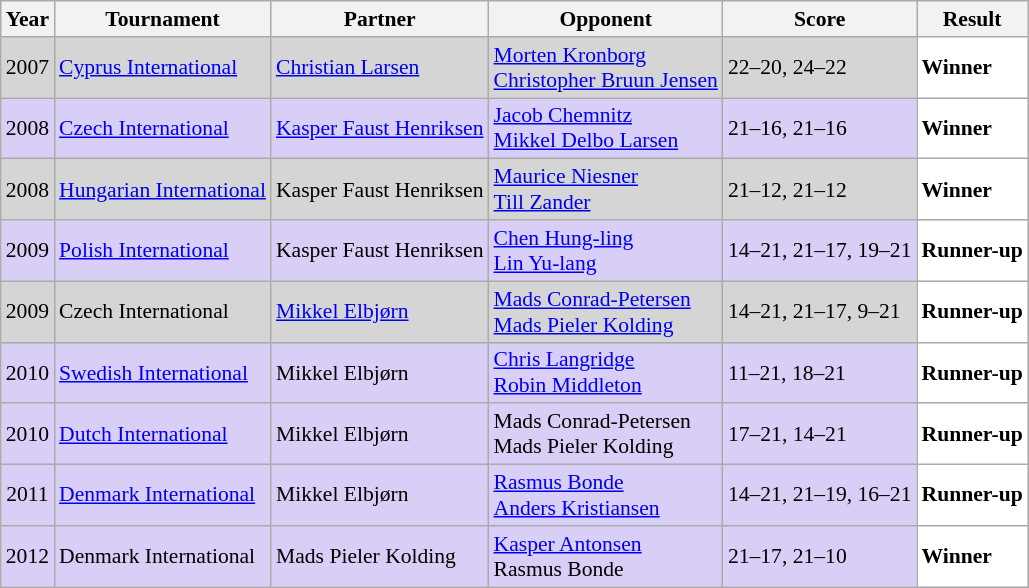<table class="sortable wikitable" style="font-size: 90%;">
<tr>
<th>Year</th>
<th>Tournament</th>
<th>Partner</th>
<th>Opponent</th>
<th>Score</th>
<th>Result</th>
</tr>
<tr style="background:#D5D5D5">
<td align="center">2007</td>
<td align="left"><a href='#'>Cyprus International</a></td>
<td align="left"> <a href='#'>Christian Larsen</a></td>
<td align="left"> <a href='#'>Morten Kronborg</a><br> <a href='#'>Christopher Bruun Jensen</a></td>
<td align="left">22–20, 24–22</td>
<td style="text-align:left; background:white"> <strong>Winner</strong></td>
</tr>
<tr style="background:#D8CEF6">
<td align="center">2008</td>
<td align="left"><a href='#'>Czech International</a></td>
<td align="left"> <a href='#'>Kasper Faust Henriksen</a></td>
<td align="left"> <a href='#'>Jacob Chemnitz</a><br> <a href='#'>Mikkel Delbo Larsen</a></td>
<td align="left">21–16, 21–16</td>
<td style="text-align:left; background:white"> <strong>Winner</strong></td>
</tr>
<tr style="background:#D5D5D5">
<td align="center">2008</td>
<td align="left"><a href='#'>Hungarian International</a></td>
<td align="left"> Kasper Faust Henriksen</td>
<td align="left"> <a href='#'>Maurice Niesner</a><br> <a href='#'>Till Zander</a></td>
<td align="left">21–12, 21–12</td>
<td style="text-align:left; background:white"> <strong>Winner</strong></td>
</tr>
<tr style="background:#D8CEF6">
<td align="center">2009</td>
<td align="left"><a href='#'>Polish International</a></td>
<td align="left"> Kasper Faust Henriksen</td>
<td align="left"> <a href='#'>Chen Hung-ling</a><br> <a href='#'>Lin Yu-lang</a></td>
<td align="left">14–21, 21–17, 19–21</td>
<td style="text-align:left; background:white"> <strong>Runner-up</strong></td>
</tr>
<tr style="background:#D5D5D5">
<td align="center">2009</td>
<td align="left">Czech International</td>
<td align="left"> <a href='#'>Mikkel Elbjørn</a></td>
<td align="left"> <a href='#'>Mads Conrad-Petersen</a><br> <a href='#'>Mads Pieler Kolding</a></td>
<td align="left">14–21, 21–17, 9–21</td>
<td style="text-align:left; background:white"> <strong>Runner-up</strong></td>
</tr>
<tr style="background:#D8CEF6">
<td align="center">2010</td>
<td align="left"><a href='#'>Swedish International</a></td>
<td align="left"> Mikkel Elbjørn</td>
<td align="left"> <a href='#'>Chris Langridge</a><br> <a href='#'>Robin Middleton</a></td>
<td align="left">11–21, 18–21</td>
<td style="text-align:left; background:white"> <strong>Runner-up</strong></td>
</tr>
<tr style="background:#D8CEF6">
<td align="center">2010</td>
<td align="left"><a href='#'>Dutch International</a></td>
<td align="left"> Mikkel Elbjørn</td>
<td align="left"> Mads Conrad-Petersen<br> Mads Pieler Kolding</td>
<td align="left">17–21, 14–21</td>
<td style="text-align:left; background:white"> <strong>Runner-up</strong></td>
</tr>
<tr style="background:#D8CEF6">
<td align="center">2011</td>
<td align="left"><a href='#'>Denmark International</a></td>
<td align="left"> Mikkel Elbjørn</td>
<td align="left"> <a href='#'>Rasmus Bonde</a><br> <a href='#'>Anders Kristiansen</a></td>
<td align="left">14–21, 21–19, 16–21</td>
<td style="text-align:left; background:white"> <strong>Runner-up</strong></td>
</tr>
<tr style="background:#D8CEF6">
<td align="center">2012</td>
<td align="left">Denmark International</td>
<td align="left"> Mads Pieler Kolding</td>
<td align="left"> <a href='#'>Kasper Antonsen</a><br> Rasmus Bonde</td>
<td align="left">21–17, 21–10</td>
<td style="text-align:left; background:white"> <strong>Winner</strong></td>
</tr>
</table>
